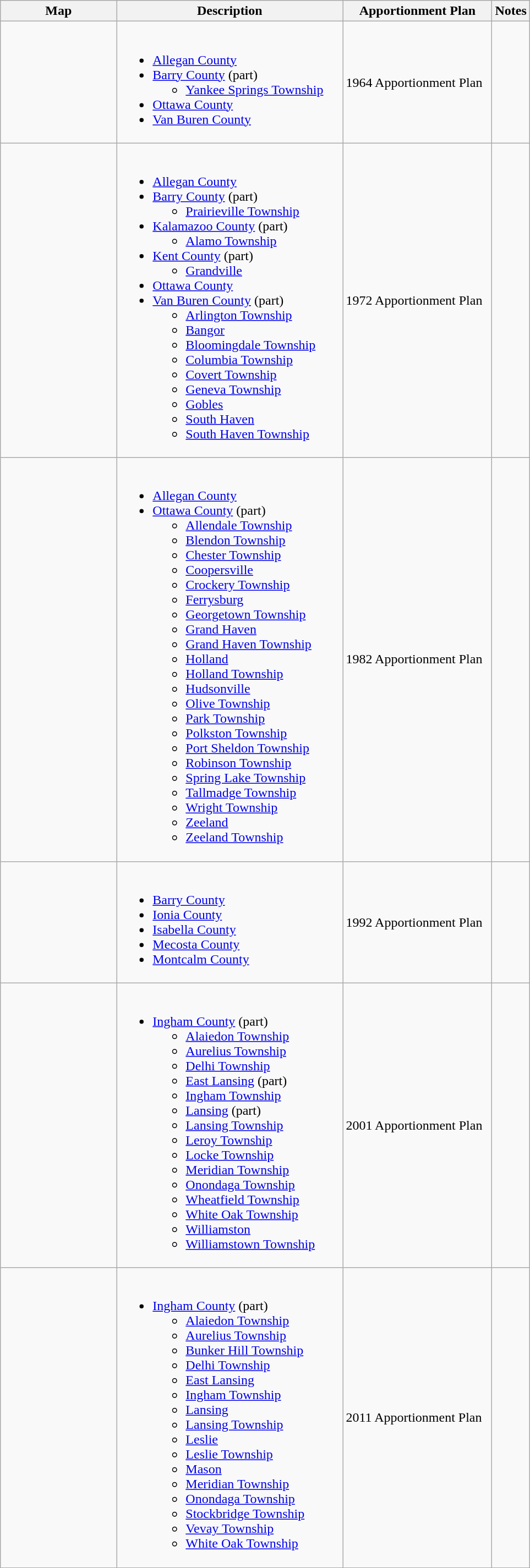<table class="wikitable sortable">
<tr>
<th style="width:100pt;">Map</th>
<th style="width:200pt;">Description</th>
<th style="width:130pt;">Apportionment Plan</th>
<th style="width:15pt;">Notes</th>
</tr>
<tr>
<td></td>
<td><br><ul><li><a href='#'>Allegan County</a></li><li><a href='#'>Barry County</a> (part)<ul><li><a href='#'>Yankee Springs Township</a></li></ul></li><li><a href='#'>Ottawa County</a></li><li><a href='#'>Van Buren County</a></li></ul></td>
<td>1964 Apportionment Plan</td>
<td></td>
</tr>
<tr>
<td></td>
<td><br><ul><li><a href='#'>Allegan County</a></li><li><a href='#'>Barry County</a> (part)<ul><li><a href='#'>Prairieville Township</a></li></ul></li><li><a href='#'>Kalamazoo County</a> (part)<ul><li><a href='#'>Alamo Township</a></li></ul></li><li><a href='#'>Kent County</a> (part)<ul><li><a href='#'>Grandville</a></li></ul></li><li><a href='#'>Ottawa County</a></li><li><a href='#'>Van Buren County</a> (part)<ul><li><a href='#'>Arlington Township</a></li><li><a href='#'>Bangor</a></li><li><a href='#'>Bloomingdale Township</a></li><li><a href='#'>Columbia Township</a></li><li><a href='#'>Covert Township</a></li><li><a href='#'>Geneva Township</a></li><li><a href='#'>Gobles</a></li><li><a href='#'>South Haven</a></li><li><a href='#'>South Haven Township</a></li></ul></li></ul></td>
<td>1972 Apportionment Plan</td>
<td></td>
</tr>
<tr>
<td></td>
<td><br><ul><li><a href='#'>Allegan County</a></li><li><a href='#'>Ottawa County</a> (part)<ul><li><a href='#'>Allendale Township</a></li><li><a href='#'>Blendon Township</a></li><li><a href='#'>Chester Township</a></li><li><a href='#'>Coopersville</a></li><li><a href='#'>Crockery Township</a></li><li><a href='#'>Ferrysburg</a></li><li><a href='#'>Georgetown Township</a></li><li><a href='#'>Grand Haven</a></li><li><a href='#'>Grand Haven Township</a></li><li><a href='#'>Holland</a></li><li><a href='#'>Holland Township</a></li><li><a href='#'>Hudsonville</a></li><li><a href='#'>Olive Township</a></li><li><a href='#'>Park Township</a></li><li><a href='#'>Polkston Township</a></li><li><a href='#'>Port Sheldon Township</a></li><li><a href='#'>Robinson Township</a></li><li><a href='#'>Spring Lake Township</a></li><li><a href='#'>Tallmadge Township</a></li><li><a href='#'>Wright Township</a></li><li><a href='#'>Zeeland</a></li><li><a href='#'>Zeeland Township</a></li></ul></li></ul></td>
<td>1982 Apportionment Plan</td>
<td></td>
</tr>
<tr>
<td></td>
<td><br><ul><li><a href='#'>Barry County</a></li><li><a href='#'>Ionia County</a></li><li><a href='#'>Isabella County</a></li><li><a href='#'>Mecosta County</a></li><li><a href='#'>Montcalm County</a></li></ul></td>
<td>1992 Apportionment Plan</td>
<td></td>
</tr>
<tr>
<td></td>
<td><br><ul><li><a href='#'>Ingham County</a> (part)<ul><li><a href='#'>Alaiedon Township</a></li><li><a href='#'>Aurelius Township</a></li><li><a href='#'>Delhi Township</a></li><li><a href='#'>East Lansing</a> (part)</li><li><a href='#'>Ingham Township</a></li><li><a href='#'>Lansing</a> (part)</li><li><a href='#'>Lansing Township</a></li><li><a href='#'>Leroy Township</a></li><li><a href='#'>Locke Township</a></li><li><a href='#'>Meridian Township</a></li><li><a href='#'>Onondaga Township</a></li><li><a href='#'>Wheatfield Township</a></li><li><a href='#'>White Oak Township</a></li><li><a href='#'>Williamston</a></li><li><a href='#'>Williamstown Township</a></li></ul></li></ul></td>
<td>2001 Apportionment Plan</td>
<td></td>
</tr>
<tr>
<td></td>
<td><br><ul><li><a href='#'>Ingham County</a> (part)<ul><li><a href='#'>Alaiedon Township</a></li><li><a href='#'>Aurelius Township</a></li><li><a href='#'>Bunker Hill Township</a></li><li><a href='#'>Delhi Township</a></li><li><a href='#'>East Lansing</a></li><li><a href='#'>Ingham Township</a></li><li><a href='#'>Lansing</a></li><li><a href='#'>Lansing Township</a></li><li><a href='#'>Leslie</a></li><li><a href='#'>Leslie Township</a></li><li><a href='#'>Mason</a></li><li><a href='#'>Meridian Township</a></li><li><a href='#'>Onondaga Township</a></li><li><a href='#'>Stockbridge Township</a></li><li><a href='#'>Vevay Township</a></li><li><a href='#'>White Oak Township</a></li></ul></li></ul></td>
<td>2011 Apportionment Plan</td>
<td></td>
</tr>
<tr>
</tr>
</table>
